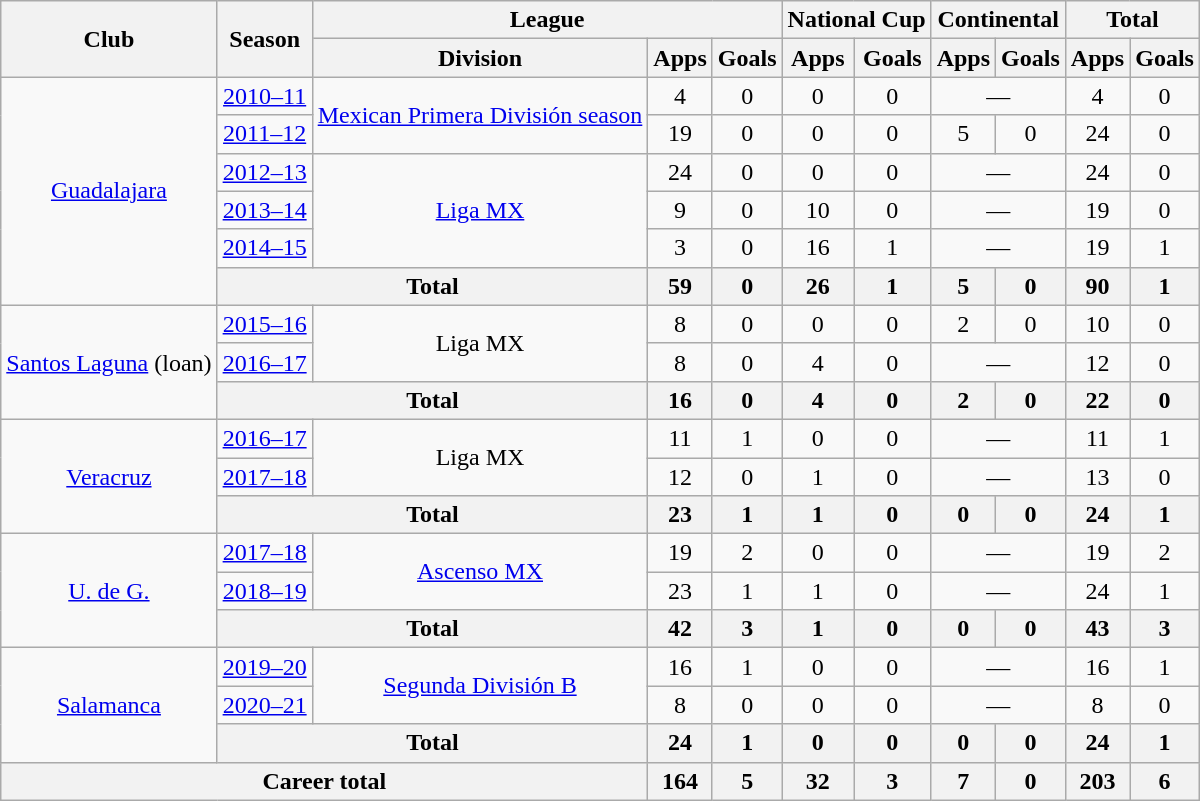<table class="wikitable" style="text-align:center">
<tr>
<th rowspan="2">Club</th>
<th rowspan="2">Season</th>
<th colspan="3">League</th>
<th colspan="2">National Cup</th>
<th colspan="2">Continental</th>
<th colspan="2">Total</th>
</tr>
<tr>
<th>Division</th>
<th>Apps</th>
<th>Goals</th>
<th>Apps</th>
<th>Goals</th>
<th>Apps</th>
<th>Goals</th>
<th>Apps</th>
<th>Goals</th>
</tr>
<tr>
<td rowspan="6"><a href='#'>Guadalajara</a></td>
<td><a href='#'>2010–11</a></td>
<td rowspan="2"><a href='#'>Mexican Primera División season</a></td>
<td>4</td>
<td>0</td>
<td>0</td>
<td>0</td>
<td colspan="2">—</td>
<td>4</td>
<td>0</td>
</tr>
<tr>
<td><a href='#'>2011–12</a></td>
<td>19</td>
<td>0</td>
<td>0</td>
<td>0</td>
<td>5</td>
<td>0</td>
<td>24</td>
<td>0</td>
</tr>
<tr>
<td><a href='#'>2012–13</a></td>
<td rowspan="3"><a href='#'>Liga MX</a></td>
<td>24</td>
<td>0</td>
<td>0</td>
<td>0</td>
<td colspan="2">—</td>
<td>24</td>
<td>0</td>
</tr>
<tr>
<td><a href='#'>2013–14</a></td>
<td>9</td>
<td>0</td>
<td>10</td>
<td>0</td>
<td colspan="2">—</td>
<td>19</td>
<td>0</td>
</tr>
<tr>
<td><a href='#'>2014–15</a></td>
<td>3</td>
<td>0</td>
<td>16</td>
<td>1</td>
<td colspan="2">—</td>
<td>19</td>
<td>1</td>
</tr>
<tr>
<th colspan="2">Total</th>
<th>59</th>
<th>0</th>
<th>26</th>
<th>1</th>
<th>5</th>
<th>0</th>
<th>90</th>
<th>1</th>
</tr>
<tr>
<td rowspan="3"><a href='#'>Santos Laguna</a> (loan)</td>
<td><a href='#'>2015–16</a></td>
<td rowspan="2">Liga MX</td>
<td>8</td>
<td>0</td>
<td>0</td>
<td>0</td>
<td>2</td>
<td>0</td>
<td>10</td>
<td>0</td>
</tr>
<tr>
<td><a href='#'>2016–17</a></td>
<td>8</td>
<td>0</td>
<td>4</td>
<td>0</td>
<td colspan="2">—</td>
<td>12</td>
<td>0</td>
</tr>
<tr>
<th colspan="2">Total</th>
<th>16</th>
<th>0</th>
<th>4</th>
<th>0</th>
<th>2</th>
<th>0</th>
<th>22</th>
<th>0</th>
</tr>
<tr>
<td rowspan="3"><a href='#'>Veracruz</a></td>
<td><a href='#'>2016–17</a></td>
<td rowspan="2">Liga MX</td>
<td>11</td>
<td>1</td>
<td>0</td>
<td>0</td>
<td colspan="2">—</td>
<td>11</td>
<td>1</td>
</tr>
<tr>
<td><a href='#'>2017–18</a></td>
<td>12</td>
<td>0</td>
<td>1</td>
<td>0</td>
<td colspan="2">—</td>
<td>13</td>
<td>0</td>
</tr>
<tr>
<th colspan="2">Total</th>
<th>23</th>
<th>1</th>
<th>1</th>
<th>0</th>
<th>0</th>
<th>0</th>
<th>24</th>
<th>1</th>
</tr>
<tr>
<td rowspan="3"><a href='#'>U. de G.</a></td>
<td><a href='#'>2017–18</a></td>
<td rowspan="2"><a href='#'>Ascenso MX</a></td>
<td>19</td>
<td>2</td>
<td>0</td>
<td>0</td>
<td colspan="2">—</td>
<td>19</td>
<td>2</td>
</tr>
<tr>
<td><a href='#'>2018–19</a></td>
<td>23</td>
<td>1</td>
<td>1</td>
<td>0</td>
<td colspan="2">—</td>
<td>24</td>
<td>1</td>
</tr>
<tr>
<th colspan="2">Total</th>
<th>42</th>
<th>3</th>
<th>1</th>
<th>0</th>
<th>0</th>
<th>0</th>
<th>43</th>
<th>3</th>
</tr>
<tr>
<td rowspan="3"><a href='#'>Salamanca</a></td>
<td><a href='#'>2019–20</a></td>
<td rowspan="2"><a href='#'>Segunda División B</a></td>
<td>16</td>
<td>1</td>
<td>0</td>
<td>0</td>
<td colspan="2">—</td>
<td>16</td>
<td>1</td>
</tr>
<tr>
<td><a href='#'>2020–21</a></td>
<td>8</td>
<td>0</td>
<td>0</td>
<td>0</td>
<td colspan="2">—</td>
<td>8</td>
<td>0</td>
</tr>
<tr>
<th colspan="2">Total</th>
<th>24</th>
<th>1</th>
<th>0</th>
<th>0</th>
<th>0</th>
<th>0</th>
<th>24</th>
<th>1</th>
</tr>
<tr>
<th colspan="3">Career total</th>
<th>164</th>
<th>5</th>
<th>32</th>
<th>3</th>
<th>7</th>
<th>0</th>
<th>203</th>
<th>6</th>
</tr>
</table>
